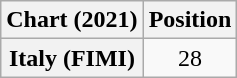<table class="wikitable plainrowheaders" style="text-align:center;">
<tr>
<th>Chart (2021)</th>
<th>Position</th>
</tr>
<tr>
<th scope="row">Italy (FIMI)</th>
<td>28</td>
</tr>
</table>
